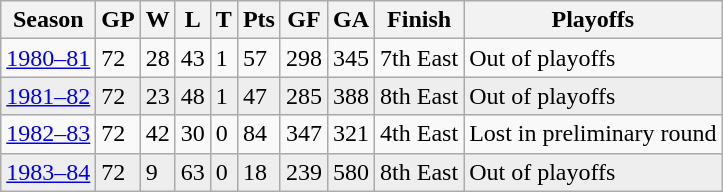<table class="wikitable">
<tr>
<th>Season</th>
<th>GP</th>
<th>W</th>
<th>L</th>
<th>T</th>
<th>Pts</th>
<th>GF</th>
<th>GA</th>
<th>Finish</th>
<th>Playoffs</th>
</tr>
<tr>
<td><a href='#'>1980–81</a></td>
<td>72</td>
<td>28</td>
<td>43</td>
<td>1</td>
<td>57</td>
<td>298</td>
<td>345</td>
<td>7th East</td>
<td>Out of playoffs</td>
</tr>
<tr bgcolor="#eeeeee">
<td><a href='#'>1981–82</a></td>
<td>72</td>
<td>23</td>
<td>48</td>
<td>1</td>
<td>47</td>
<td>285</td>
<td>388</td>
<td>8th East</td>
<td>Out of playoffs</td>
</tr>
<tr>
<td><a href='#'>1982–83</a></td>
<td>72</td>
<td>42</td>
<td>30</td>
<td>0</td>
<td>84</td>
<td>347</td>
<td>321</td>
<td>4th East</td>
<td>Lost in preliminary round</td>
</tr>
<tr bgcolor="#eeeeee">
<td><a href='#'>1983–84</a></td>
<td>72</td>
<td>9</td>
<td>63</td>
<td>0</td>
<td>18</td>
<td>239</td>
<td>580</td>
<td>8th East</td>
<td>Out of playoffs</td>
</tr>
</table>
